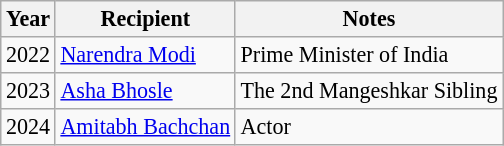<table class="wikitable" style="font-size:92%;">
<tr>
<th>Year</th>
<th>Recipient</th>
<th>Notes</th>
</tr>
<tr>
<td>2022</td>
<td><a href='#'>Narendra Modi</a></td>
<td>Prime Minister of India</td>
</tr>
<tr>
<td>2023</td>
<td><a href='#'>Asha Bhosle</a></td>
<td>The 2nd Mangeshkar Sibling</td>
</tr>
<tr>
<td>2024</td>
<td><a href='#'>Amitabh Bachchan</a></td>
<td>Actor</td>
</tr>
</table>
